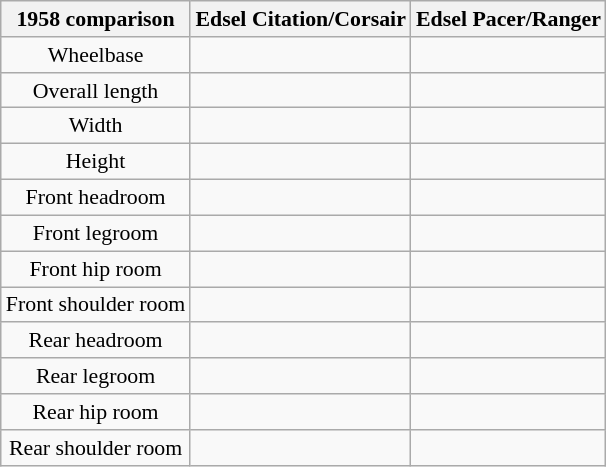<table class="wikitable" style="text-align:center; font-size:91%;">
<tr>
<th>1958 comparison</th>
<th>Edsel Citation/Corsair</th>
<th>Edsel Pacer/Ranger</th>
</tr>
<tr>
<td>Wheelbase</td>
<td></td>
<td></td>
</tr>
<tr>
<td>Overall length</td>
<td></td>
<td></td>
</tr>
<tr>
<td>Width</td>
<td></td>
<td></td>
</tr>
<tr>
<td>Height</td>
<td></td>
<td></td>
</tr>
<tr>
<td>Front headroom</td>
<td></td>
<td></td>
</tr>
<tr>
<td>Front legroom</td>
<td></td>
<td></td>
</tr>
<tr>
<td>Front hip room</td>
<td></td>
<td></td>
</tr>
<tr>
<td>Front shoulder room</td>
<td></td>
<td></td>
</tr>
<tr>
<td>Rear headroom</td>
<td></td>
<td></td>
</tr>
<tr>
<td>Rear legroom</td>
<td></td>
<td></td>
</tr>
<tr>
<td>Rear hip room</td>
<td></td>
<td></td>
</tr>
<tr>
<td>Rear shoulder room</td>
<td></td>
<td></td>
</tr>
</table>
